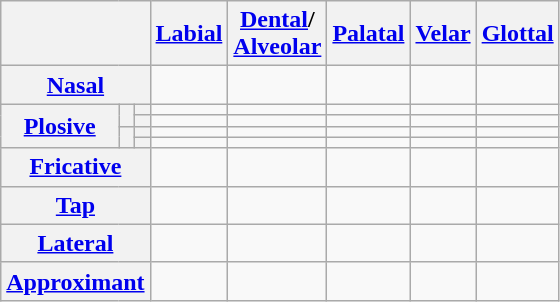<table class=wikitable style=text-align:center>
<tr>
<th colspan=3></th>
<th><a href='#'>Labial</a></th>
<th><a href='#'>Dental</a>/<br><a href='#'>Alveolar</a></th>
<th><a href='#'>Palatal</a></th>
<th><a href='#'>Velar</a></th>
<th><a href='#'>Glottal</a></th>
</tr>
<tr>
<th colspan=3><a href='#'>Nasal</a></th>
<td></td>
<td></td>
<td></td>
<td></td>
<td></td>
</tr>
<tr>
<th rowspan=4><a href='#'>Plosive</a></th>
<th rowspan=2></th>
<th></th>
<td></td>
<td></td>
<td></td>
<td></td>
<td></td>
</tr>
<tr>
<th></th>
<td></td>
<td></td>
<td></td>
<td></td>
<td></td>
</tr>
<tr>
<th rowspan=2></th>
<th></th>
<td></td>
<td></td>
<td></td>
<td></td>
<td></td>
</tr>
<tr>
<th></th>
<td></td>
<td></td>
<td></td>
<td></td>
<td></td>
</tr>
<tr>
<th colspan=3><a href='#'>Fricative</a></th>
<td></td>
<td></td>
<td></td>
<td></td>
<td></td>
</tr>
<tr>
<th colspan=3><a href='#'>Tap</a></th>
<td></td>
<td></td>
<td></td>
<td></td>
<td></td>
</tr>
<tr>
<th colspan=3><a href='#'>Lateral</a></th>
<td></td>
<td></td>
<td></td>
<td></td>
<td></td>
</tr>
<tr>
<th colspan=3><a href='#'>Approximant</a></th>
<td></td>
<td></td>
<td></td>
<td></td>
<td></td>
</tr>
</table>
